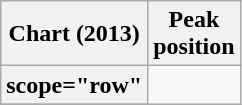<table class="wikitable sortable plainrowheaders" style="text-align:center">
<tr>
<th scope="col">Chart (2013)</th>
<th scope="col">Peak<br>position</th>
</tr>
<tr>
<th>scope="row"</th>
</tr>
<tr>
</tr>
</table>
